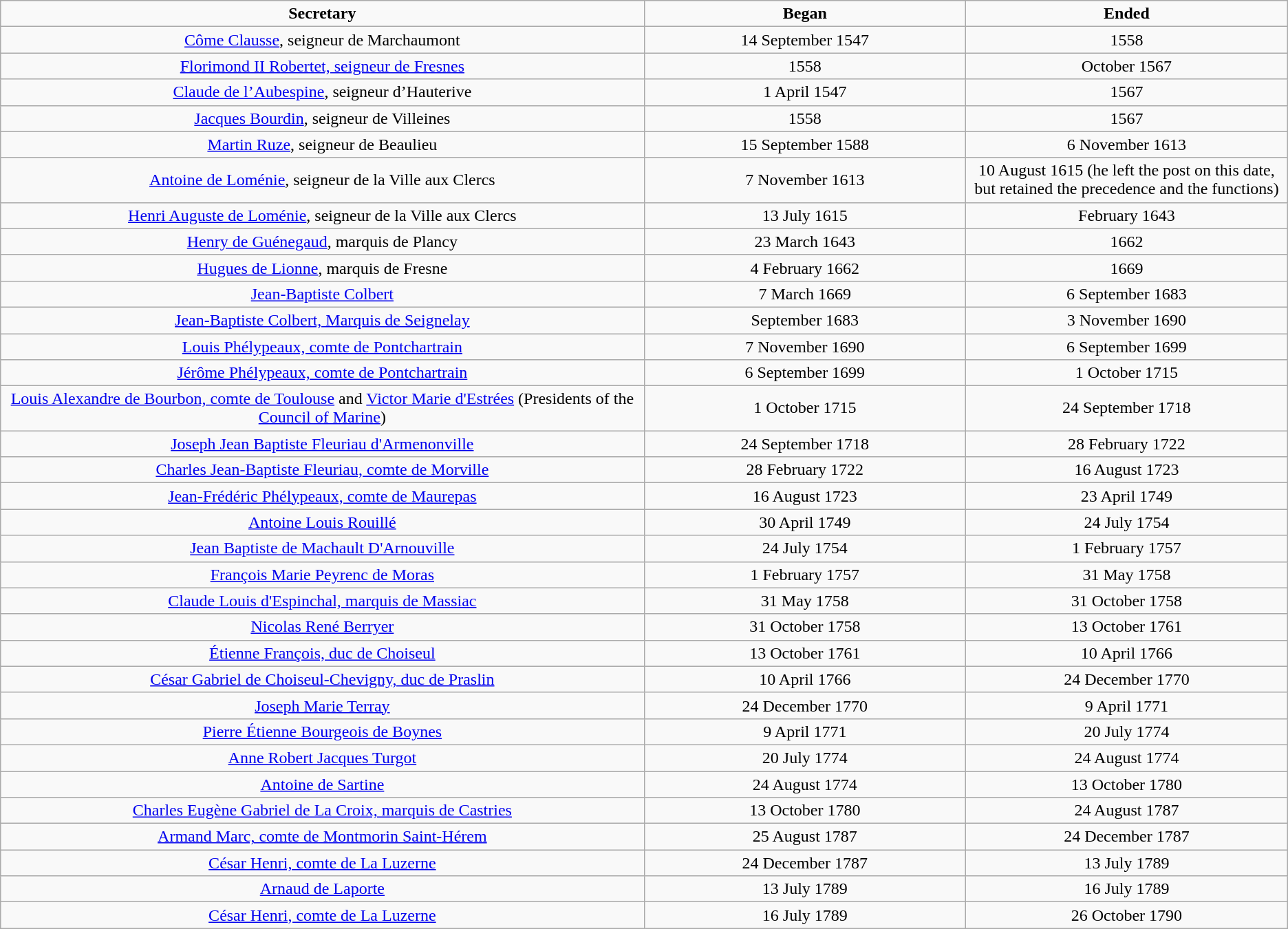<table class="wikitable" align="center">
<tr>
<td width="50%" align="center"><strong>Secretary</strong></td>
<td width="25%" align="center"><strong>Began</strong></td>
<td width="25"  align="center"><strong>Ended</strong></td>
</tr>
<tr>
<td width="50%" align="center"><a href='#'>Côme Clausse</a>, seigneur de Marchaumont</td>
<td width="25%" align="center">14 September 1547</td>
<td width="25%" align="center">1558</td>
</tr>
<tr>
<td width="50%" align="center"><a href='#'>Florimond II Robertet, seigneur de Fresnes</a></td>
<td width="25%" align="center">1558</td>
<td width="25%" align="center">October 1567</td>
</tr>
<tr>
<td width="50%" align="center"><a href='#'>Claude de l’Aubespine</a>, seigneur d’Hauterive</td>
<td width="25%" align="center">1 April 1547</td>
<td width="25%" align="center">1567</td>
</tr>
<tr>
<td width="50%" align="center"><a href='#'>Jacques Bourdin</a>, seigneur de Villeines</td>
<td width="25%" align="center">1558</td>
<td width="25%" align="center">1567</td>
</tr>
<tr>
<td width="50%" align="center"><a href='#'>Martin Ruze</a>, seigneur de Beaulieu</td>
<td width="25%" align="center">15 September 1588</td>
<td width="25%" align="center">6 November 1613</td>
</tr>
<tr>
<td width="50%" align="center"><a href='#'>Antoine de Loménie</a>, seigneur de la Ville aux Clercs</td>
<td width="25%" align="center">7 November 1613</td>
<td width="25%" align="center">10 August 1615 (he left the post on this date, but retained the precedence and the functions)</td>
</tr>
<tr>
<td width="50%" align="center"><a href='#'>Henri Auguste de Loménie</a>, seigneur de la Ville aux Clercs</td>
<td width="25%" align="center">13 July 1615</td>
<td width="25%" align="center">February 1643</td>
</tr>
<tr>
<td width="50%" align="center"><a href='#'>Henry de Guénegaud</a>, marquis de Plancy</td>
<td width="25%" align="center">23 March 1643</td>
<td width="25%" align="center">1662</td>
</tr>
<tr>
<td width="50%" align="center"><a href='#'>Hugues de Lionne</a>, marquis de Fresne</td>
<td width="25%" align="center">4 February 1662</td>
<td width="25%" align="center">1669</td>
</tr>
<tr>
<td width="50%" align="center"><a href='#'>Jean-Baptiste Colbert</a></td>
<td width="25%" align="center">7 March 1669</td>
<td width="25%" align="center">6 September 1683</td>
</tr>
<tr>
<td width="50%" align="center"><a href='#'>Jean-Baptiste Colbert, Marquis de Seignelay</a></td>
<td width="25%" align="center">September 1683</td>
<td width="25%" align="center">3 November 1690</td>
</tr>
<tr>
<td width="50%" align="center"><a href='#'>Louis Phélypeaux, comte de Pontchartrain</a></td>
<td width="25%" align="center">7 November 1690</td>
<td width="25%" align="center">6 September 1699</td>
</tr>
<tr>
<td width="50%" align="center"><a href='#'>Jérôme Phélypeaux, comte de Pontchartrain</a></td>
<td width="25%" align="center">6 September 1699</td>
<td width="25%" align="center">1 October 1715</td>
</tr>
<tr>
<td width="50%" align="center"><a href='#'>Louis Alexandre de Bourbon, comte de Toulouse</a> and <a href='#'>Victor Marie d'Estrées</a> (Presidents of the <a href='#'>Council of Marine</a>)</td>
<td width="25%" align="center">1 October 1715</td>
<td width="25%" align="center">24 September 1718</td>
</tr>
<tr>
<td width="50%" align="center"><a href='#'>Joseph Jean Baptiste Fleuriau d'Armenonville</a></td>
<td width="25%" align="center">24 September 1718</td>
<td width="25%" align="center">28 February 1722</td>
</tr>
<tr>
<td width="50%" align="center"><a href='#'>Charles Jean-Baptiste Fleuriau, comte de Morville</a></td>
<td width="25%" align="center">28 February 1722</td>
<td width="25%" align="center">16 August 1723</td>
</tr>
<tr>
<td width="50%" align="center"><a href='#'>Jean-Frédéric Phélypeaux, comte de Maurepas</a></td>
<td width="25%" align="center">16 August 1723</td>
<td width="25%" align="center">23 April 1749</td>
</tr>
<tr>
<td width="50%" align="center"><a href='#'>Antoine Louis Rouillé</a></td>
<td width="25%" align="center">30 April 1749</td>
<td width="25%" align="center">24 July 1754</td>
</tr>
<tr>
<td width="50%" align="center"><a href='#'>Jean Baptiste de Machault D'Arnouville</a></td>
<td width="25%" align="center">24 July 1754</td>
<td width="25%" align="center">1 February 1757</td>
</tr>
<tr>
<td width="50%" align="center"><a href='#'>François Marie Peyrenc de Moras</a></td>
<td width="25%" align="center">1 February 1757</td>
<td width="25%" align="center">31 May 1758</td>
</tr>
<tr>
<td width="50%" align="center"><a href='#'>Claude Louis d'Espinchal, marquis de Massiac</a></td>
<td width="25%" align="center">31 May 1758</td>
<td width="25%" align="center">31 October 1758</td>
</tr>
<tr>
<td width="50%" align="center"><a href='#'>Nicolas René Berryer</a></td>
<td width="25%" align="center">31 October 1758</td>
<td width="25%" align="center">13 October 1761</td>
</tr>
<tr>
<td width="50%" align="center"><a href='#'>Étienne François, duc de Choiseul</a></td>
<td width="25%" align="center">13 October 1761</td>
<td width="25%" align="center">10 April 1766</td>
</tr>
<tr>
<td width="50%" align="center"><a href='#'>César Gabriel de Choiseul-Chevigny, duc de Praslin</a></td>
<td width="25%" align="center">10 April 1766</td>
<td width="25%" align="center">24 December 1770</td>
</tr>
<tr>
<td width="50%" align="center"><a href='#'>Joseph Marie Terray</a></td>
<td width="25%" align="center">24 December 1770</td>
<td width="25%" align="center">9 April 1771</td>
</tr>
<tr>
<td width="50%" align="center"><a href='#'>Pierre Étienne Bourgeois de Boynes</a></td>
<td width="25%" align="center">9 April 1771</td>
<td width="25%" align="center">20 July 1774</td>
</tr>
<tr>
<td width="50%" align="center"><a href='#'>Anne Robert Jacques Turgot</a></td>
<td width="25%" align="center">20 July 1774</td>
<td width="25%" align="center">24 August 1774</td>
</tr>
<tr>
<td width="50%" align="center"><a href='#'>Antoine de Sartine</a></td>
<td width="25%" align="center">24 August 1774</td>
<td width="25%" align="center">13 October 1780</td>
</tr>
<tr>
<td width="50%" align="center"><a href='#'>Charles Eugène Gabriel de La Croix, marquis de Castries</a></td>
<td width="25%" align="center">13 October 1780</td>
<td width="25%" align="center">24 August 1787</td>
</tr>
<tr>
<td width="50%" align="center"><a href='#'>Armand Marc, comte de Montmorin Saint-Hérem</a></td>
<td width="25%" align="center">25 August 1787</td>
<td width="25%" align="center">24 December 1787</td>
</tr>
<tr>
<td width="50%" align="center"><a href='#'>César Henri, comte de La Luzerne</a></td>
<td width="25%" align="center">24 December 1787</td>
<td width="25%" align="center">13 July 1789</td>
</tr>
<tr>
<td width="50%" align="center"><a href='#'>Arnaud de Laporte</a></td>
<td width="25%" align="center">13 July 1789</td>
<td width="25%" align="center">16 July 1789</td>
</tr>
<tr>
<td width="50%" align="center"><a href='#'>César Henri, comte de La Luzerne</a></td>
<td width="25%" align="center">16 July 1789</td>
<td width="25%" align="center">26 October 1790</td>
</tr>
</table>
